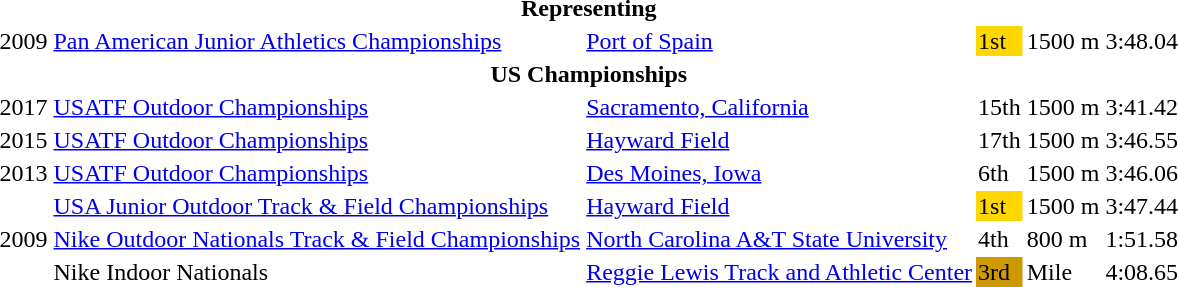<table>
<tr>
<th colspan="7">Representing </th>
</tr>
<tr>
<td>2009</td>
<td><a href='#'>Pan American Junior Athletics Championships</a></td>
<td><a href='#'>Port of Spain</a></td>
<td bgcolor=gold>1st</td>
<td>1500 m</td>
<td>3:48.04</td>
</tr>
<tr>
<th colspan="7">US Championships</th>
</tr>
<tr>
<td>2017</td>
<td><a href='#'>USATF Outdoor Championships</a></td>
<td><a href='#'>Sacramento, California</a></td>
<td>15th</td>
<td>1500 m</td>
<td>3:41.42</td>
</tr>
<tr>
<td>2015</td>
<td><a href='#'>USATF Outdoor Championships</a></td>
<td><a href='#'>Hayward Field</a></td>
<td>17th</td>
<td>1500 m</td>
<td>3:46.55</td>
</tr>
<tr>
<td>2013</td>
<td><a href='#'>USATF Outdoor Championships</a></td>
<td><a href='#'>Des Moines, Iowa</a></td>
<td>6th</td>
<td>1500 m</td>
<td>3:46.06</td>
</tr>
<tr>
<td Rowspan=3>2009</td>
<td><a href='#'>USA Junior Outdoor Track & Field Championships</a></td>
<td><a href='#'>Hayward Field</a></td>
<td bgcolor=gold>1st</td>
<td>1500 m</td>
<td>3:47.44</td>
</tr>
<tr>
<td><a href='#'>Nike Outdoor Nationals Track & Field Championships</a></td>
<td><a href='#'>North Carolina A&T State University</a></td>
<td>4th</td>
<td>800 m</td>
<td>1:51.58</td>
</tr>
<tr>
<td>Nike Indoor Nationals</td>
<td><a href='#'>Reggie Lewis Track and Athletic Center</a></td>
<td bgcolor=cc9900>3rd</td>
<td>Mile</td>
<td>4:08.65</td>
</tr>
</table>
